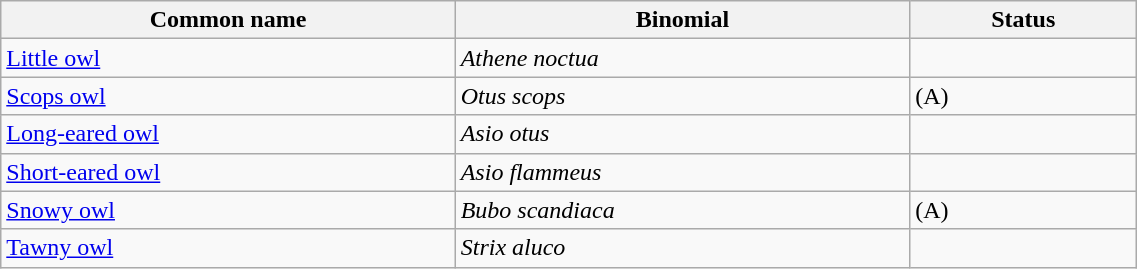<table style="width:60%;" class="wikitable">
<tr>
<th width=40%>Common name</th>
<th width=40%>Binomial</th>
<th width=20%>Status</th>
</tr>
<tr>
<td><a href='#'>Little owl</a></td>
<td><em>Athene noctua</em></td>
<td></td>
</tr>
<tr>
<td><a href='#'>Scops owl</a></td>
<td><em>Otus scops</em></td>
<td>(A)</td>
</tr>
<tr>
<td><a href='#'>Long-eared owl</a></td>
<td><em>Asio otus</em></td>
<td></td>
</tr>
<tr>
<td><a href='#'>Short-eared owl</a></td>
<td><em>Asio flammeus</em></td>
<td></td>
</tr>
<tr>
<td><a href='#'>Snowy owl</a></td>
<td><em>Bubo scandiaca</em></td>
<td>(A)</td>
</tr>
<tr>
<td><a href='#'>Tawny owl</a></td>
<td><em>Strix aluco</em></td>
<td></td>
</tr>
</table>
